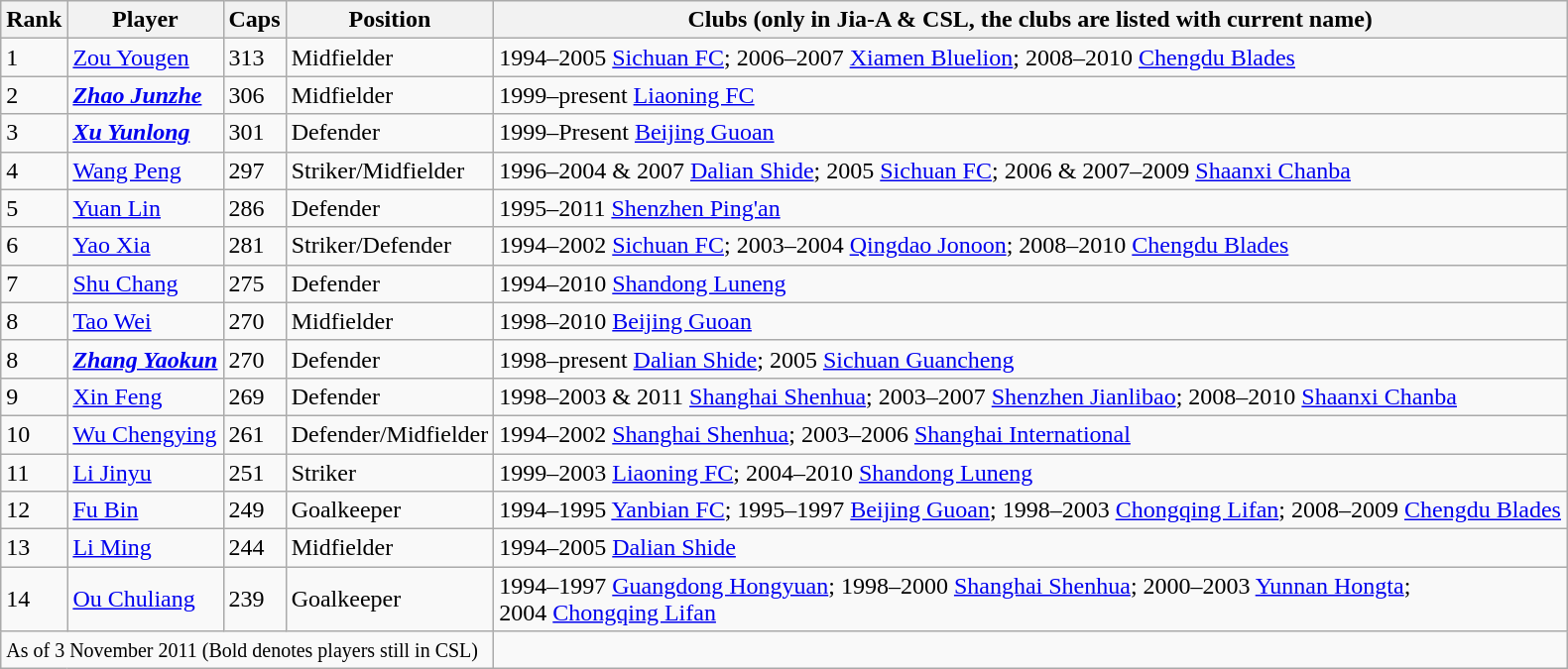<table class="wikitable sortable" style="text-align:left;margin-left:1em;">
<tr>
<th>Rank</th>
<th>Player</th>
<th>Caps</th>
<th>Position</th>
<th>Clubs (only in Jia-A & CSL, the clubs are listed with current name)</th>
</tr>
<tr>
<td>1</td>
<td style="text-align:left;"> <a href='#'>Zou Yougen</a></td>
<td>313</td>
<td>Midfielder</td>
<td>1994–2005 <a href='#'>Sichuan FC</a>; 2006–2007 <a href='#'>Xiamen Bluelion</a>; 2008–2010 <a href='#'>Chengdu Blades</a></td>
</tr>
<tr>
<td>2</td>
<td style="text-align:left;"> <strong><em><a href='#'>Zhao Junzhe</a></em></strong></td>
<td>306</td>
<td>Midfielder</td>
<td>1999–present <a href='#'>Liaoning FC</a></td>
</tr>
<tr>
<td>3</td>
<td style="text-align:left;"> <strong><em><a href='#'>Xu Yunlong</a></em></strong></td>
<td>301</td>
<td>Defender</td>
<td>1999–Present <a href='#'>Beijing Guoan</a></td>
</tr>
<tr>
<td>4</td>
<td style="text-align:left;"> <a href='#'>Wang Peng</a></td>
<td>297</td>
<td>Striker/Midfielder</td>
<td>1996–2004 & 2007 <a href='#'>Dalian Shide</a>; 2005 <a href='#'>Sichuan FC</a>; 2006 & 2007–2009 <a href='#'>Shaanxi Chanba</a></td>
</tr>
<tr>
<td>5</td>
<td style="text-align:left;"> <a href='#'>Yuan Lin</a></td>
<td>286</td>
<td>Defender</td>
<td>1995–2011 <a href='#'>Shenzhen Ping'an</a></td>
</tr>
<tr>
<td>6</td>
<td style="text-align:left;"> <a href='#'>Yao Xia</a></td>
<td>281</td>
<td>Striker/Defender</td>
<td>1994–2002 <a href='#'>Sichuan FC</a>; 2003–2004 <a href='#'>Qingdao Jonoon</a>; 2008–2010 <a href='#'>Chengdu Blades</a></td>
</tr>
<tr>
<td>7</td>
<td style="text-align:left;"> <a href='#'>Shu Chang</a></td>
<td>275</td>
<td>Defender</td>
<td>1994–2010 <a href='#'>Shandong Luneng</a></td>
</tr>
<tr>
<td>8</td>
<td style="text-align:left;"> <a href='#'>Tao Wei</a></td>
<td>270</td>
<td>Midfielder</td>
<td>1998–2010 <a href='#'>Beijing Guoan</a></td>
</tr>
<tr>
<td>8</td>
<td style="text-align:left;"> <strong><em><a href='#'>Zhang Yaokun</a></em></strong></td>
<td>270</td>
<td>Defender</td>
<td>1998–present <a href='#'>Dalian Shide</a>; 2005 <a href='#'>Sichuan Guancheng</a></td>
</tr>
<tr>
<td>9</td>
<td style="text-align:left;"> <a href='#'>Xin Feng</a></td>
<td>269</td>
<td>Defender</td>
<td>1998–2003 & 2011 <a href='#'>Shanghai Shenhua</a>; 2003–2007 <a href='#'>Shenzhen Jianlibao</a>; 2008–2010 <a href='#'>Shaanxi Chanba</a></td>
</tr>
<tr>
<td>10</td>
<td style="text-align:left;"> <a href='#'>Wu Chengying</a></td>
<td>261</td>
<td>Defender/Midfielder</td>
<td>1994–2002 <a href='#'>Shanghai Shenhua</a>; 2003–2006 <a href='#'>Shanghai International</a></td>
</tr>
<tr>
<td>11</td>
<td style="text-align:left;"> <a href='#'>Li Jinyu</a></td>
<td>251</td>
<td>Striker</td>
<td>1999–2003 <a href='#'>Liaoning FC</a>; 2004–2010 <a href='#'>Shandong Luneng</a></td>
</tr>
<tr>
<td>12</td>
<td style="text-align:left;"> <a href='#'>Fu Bin</a></td>
<td>249</td>
<td>Goalkeeper</td>
<td>1994–1995 <a href='#'>Yanbian FC</a>; 1995–1997 <a href='#'>Beijing Guoan</a>; 1998–2003 <a href='#'>Chongqing Lifan</a>; 2008–2009 <a href='#'>Chengdu Blades</a></td>
</tr>
<tr>
<td>13</td>
<td style="text-align:left;"> <a href='#'>Li Ming</a></td>
<td>244</td>
<td>Midfielder</td>
<td>1994–2005 <a href='#'>Dalian Shide</a></td>
</tr>
<tr>
<td>14</td>
<td style="text-align:left;"> <a href='#'>Ou Chuliang</a></td>
<td>239</td>
<td>Goalkeeper</td>
<td>1994–1997 <a href='#'>Guangdong Hongyuan</a>; 1998–2000 <a href='#'>Shanghai Shenhua</a>; 2000–2003 <a href='#'>Yunnan Hongta</a>; <br>2004 <a href='#'>Chongqing Lifan</a></td>
</tr>
<tr>
<td colspan="4"><small>As of 3 November 2011 (Bold denotes players still in CSL)</small></td>
</tr>
</table>
